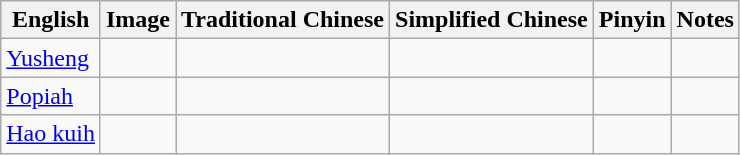<table class="wikitable">
<tr>
<th>English</th>
<th>Image</th>
<th>Traditional Chinese</th>
<th>Simplified Chinese</th>
<th>Pinyin</th>
<th>Notes</th>
</tr>
<tr>
<td><a href='#'>Yusheng</a></td>
<td></td>
<td></td>
<td></td>
<td></td>
<td></td>
</tr>
<tr>
<td><a href='#'>Popiah</a></td>
<td></td>
<td></td>
<td></td>
<td></td>
<td></td>
</tr>
<tr>
<td><a href='#'>Hao kuih</a></td>
<td></td>
<td></td>
<td></td>
<td></td>
<td></td>
</tr>
</table>
